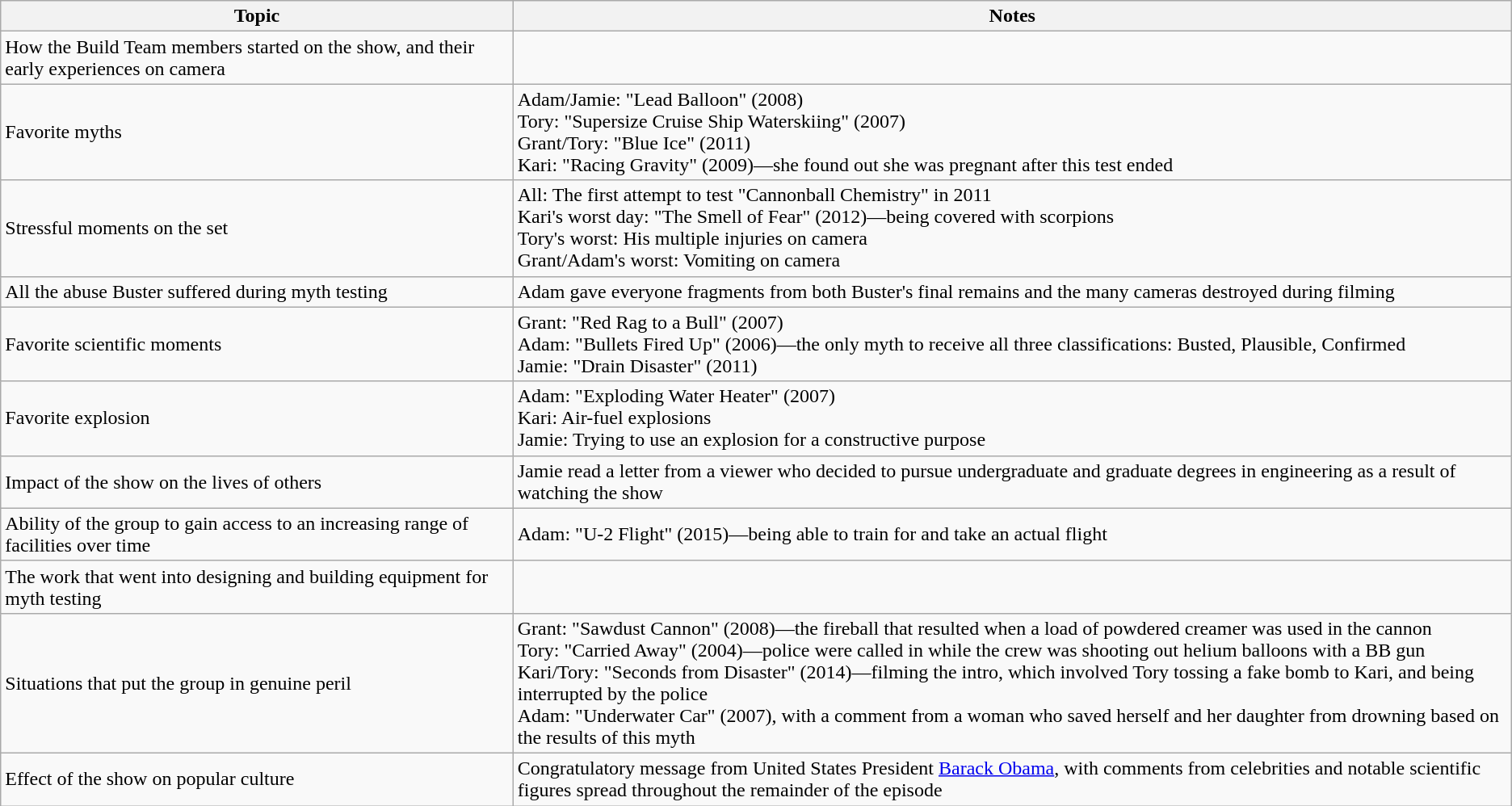<table class="wikitable plainrowheaders">
<tr>
<th>Topic</th>
<th>Notes</th>
</tr>
<tr>
<td>How the Build Team members started on the show, and their early experiences on camera</td>
<td></td>
</tr>
<tr>
<td>Favorite myths</td>
<td>Adam/Jamie: "Lead Balloon" (2008)<br>Tory: "Supersize Cruise Ship Waterskiing" (2007)<br>Grant/Tory: "Blue Ice" (2011)<br>Kari: "Racing Gravity" (2009)—she found out she was pregnant after this test ended</td>
</tr>
<tr>
<td>Stressful moments on the set</td>
<td>All: The first attempt to test "Cannonball Chemistry" in 2011<br>Kari's worst day: "The Smell of Fear" (2012)—being covered with scorpions<br>Tory's worst: His multiple injuries on camera<br>Grant/Adam's worst: Vomiting on camera</td>
</tr>
<tr>
<td>All the abuse Buster suffered during myth testing</td>
<td>Adam gave everyone fragments from both Buster's final remains and the many cameras destroyed during filming</td>
</tr>
<tr>
<td>Favorite scientific moments</td>
<td>Grant: "Red Rag to a Bull" (2007)<br>Adam: "Bullets Fired Up" (2006)—the only myth to receive all three classifications: Busted, Plausible, Confirmed<br>Jamie: "Drain Disaster" (2011)</td>
</tr>
<tr>
<td>Favorite explosion</td>
<td>Adam: "Exploding Water Heater" (2007)<br>Kari: Air-fuel explosions<br>Jamie: Trying to use an explosion for a constructive purpose</td>
</tr>
<tr>
<td>Impact of the show on the lives of others</td>
<td>Jamie read a letter from a viewer who decided to pursue undergraduate and graduate degrees in engineering as a result of watching the show</td>
</tr>
<tr>
<td>Ability of the group to gain access to an increasing range of facilities over time</td>
<td>Adam: "U-2 Flight" (2015)—being able to train for and take an actual flight</td>
</tr>
<tr>
<td>The work that went into designing and building equipment for myth testing</td>
<td></td>
</tr>
<tr>
<td>Situations that put the group in genuine peril</td>
<td>Grant: "Sawdust Cannon" (2008)—the fireball that resulted when a load of powdered creamer was used in the cannon<br>Tory: "Carried Away" (2004)—police were called in while the crew was shooting out helium balloons with a BB gun<br>Kari/Tory: "Seconds from Disaster" (2014)—filming the intro, which involved Tory tossing a fake bomb to Kari, and being interrupted by the police<br>Adam: "Underwater Car" (2007), with a comment from a woman who saved herself and her daughter from drowning based on the results of this myth</td>
</tr>
<tr>
<td>Effect of the show on popular culture</td>
<td>Congratulatory message from United States President <a href='#'>Barack Obama</a>, with comments from celebrities and notable scientific figures spread throughout the remainder of the episode</td>
</tr>
</table>
